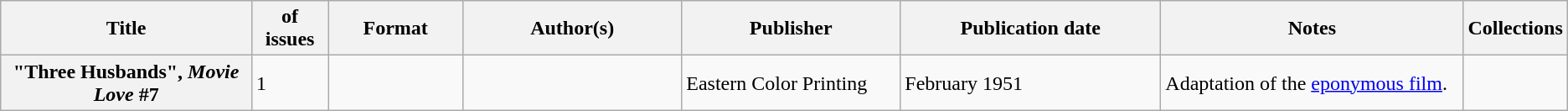<table class="wikitable">
<tr>
<th>Title</th>
<th style="width:40pt"> of issues</th>
<th style="width:75pt">Format</th>
<th style="width:125pt">Author(s)</th>
<th style="width:125pt">Publisher</th>
<th style="width:150pt">Publication date</th>
<th style="width:175pt">Notes</th>
<th>Collections</th>
</tr>
<tr>
<th>"Three Husbands", <em>Movie Love</em> #7</th>
<td>1</td>
<td></td>
<td></td>
<td>Eastern Color Printing</td>
<td>February 1951</td>
<td>Adaptation of the <a href='#'>eponymous film</a>.</td>
<td></td>
</tr>
</table>
